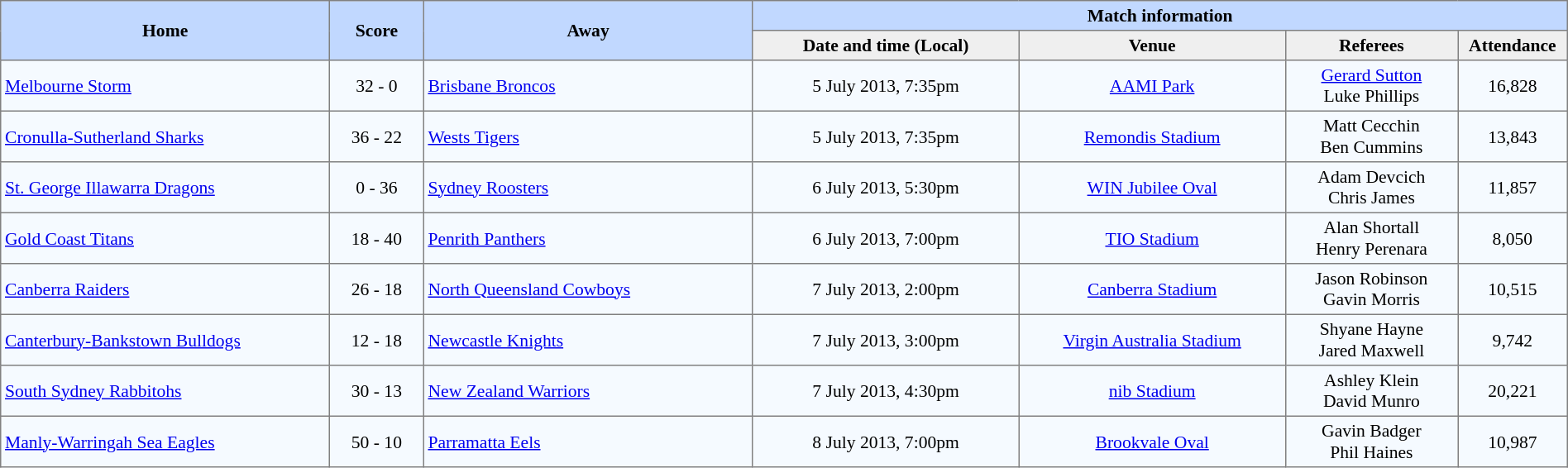<table border="1" cellpadding="3" cellspacing="0" style="border-collapse:collapse; font-size:90%; width:100%;">
<tr style="background:#c1d8ff;">
<th rowspan="2" style="width:21%;">Home</th>
<th rowspan="2" style="width:6%;">Score</th>
<th rowspan="2" style="width:21%;">Away</th>
<th colspan=6>Match information</th>
</tr>
<tr style="background:#efefef;">
<th width=17%>Date and time (Local)</th>
<th width=17%>Venue</th>
<th width=11%>Referees</th>
<th width=7%>Attendance</th>
</tr>
<tr style="text-align:center; background:#f5faff;">
<td align=left> <a href='#'>Melbourne Storm</a></td>
<td>32 - 0</td>
<td align=left> <a href='#'>Brisbane Broncos</a></td>
<td>5 July 2013, 7:35pm</td>
<td><a href='#'>AAMI Park</a></td>
<td><a href='#'>Gerard Sutton</a><br>Luke Phillips</td>
<td>16,828</td>
</tr>
<tr style="text-align:center; background:#f5faff;">
<td align=left> <a href='#'>Cronulla-Sutherland Sharks</a></td>
<td>36 - 22</td>
<td align=left> <a href='#'>Wests Tigers</a></td>
<td>5 July 2013, 7:35pm</td>
<td><a href='#'>Remondis Stadium</a></td>
<td>Matt Cecchin<br>Ben Cummins</td>
<td>13,843</td>
</tr>
<tr style="text-align:center; background:#f5faff;">
<td align=left> <a href='#'>St. George Illawarra Dragons</a></td>
<td>0 - 36</td>
<td align=left> <a href='#'>Sydney Roosters</a></td>
<td>6 July 2013, 5:30pm</td>
<td><a href='#'>WIN Jubilee Oval</a></td>
<td>Adam Devcich<br>Chris James</td>
<td>11,857</td>
</tr>
<tr style="text-align:center; background:#f5faff;">
<td align=left> <a href='#'>Gold Coast Titans</a></td>
<td>18 - 40</td>
<td align=left> <a href='#'>Penrith Panthers</a></td>
<td>6 July 2013, 7:00pm</td>
<td><a href='#'>TIO Stadium</a></td>
<td>Alan Shortall<br>Henry Perenara</td>
<td>8,050</td>
</tr>
<tr style="text-align:center; background:#f5faff;">
<td align=left> <a href='#'>Canberra Raiders</a></td>
<td>26 - 18</td>
<td align=left> <a href='#'>North Queensland Cowboys</a></td>
<td>7 July 2013, 2:00pm</td>
<td><a href='#'>Canberra Stadium</a></td>
<td>Jason Robinson<br>Gavin Morris</td>
<td>10,515</td>
</tr>
<tr style="text-align:center; background:#f5faff;">
<td align=left> <a href='#'>Canterbury-Bankstown Bulldogs</a></td>
<td>12 - 18</td>
<td align=left> <a href='#'>Newcastle Knights</a></td>
<td>7 July 2013, 3:00pm</td>
<td><a href='#'>Virgin Australia Stadium</a></td>
<td>Shyane Hayne<br>Jared Maxwell</td>
<td>9,742</td>
</tr>
<tr style="text-align:center; background:#f5faff;">
<td align=left> <a href='#'>South Sydney Rabbitohs</a></td>
<td>30 - 13</td>
<td align=left> <a href='#'>New Zealand Warriors</a></td>
<td>7 July 2013, 4:30pm</td>
<td><a href='#'>nib Stadium</a></td>
<td>Ashley Klein<br>David Munro</td>
<td>20,221</td>
</tr>
<tr style="text-align:center; background:#f5faff;">
<td align=left> <a href='#'>Manly-Warringah Sea Eagles</a></td>
<td>50 - 10</td>
<td align=left> <a href='#'>Parramatta Eels</a></td>
<td>8 July 2013, 7:00pm</td>
<td><a href='#'>Brookvale Oval</a></td>
<td>Gavin Badger<br>Phil Haines</td>
<td>10,987</td>
</tr>
</table>
